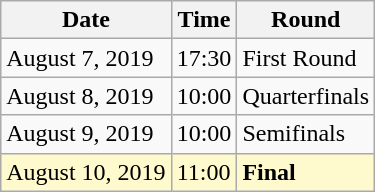<table class="wikitable">
<tr>
<th>Date</th>
<th>Time</th>
<th>Round</th>
</tr>
<tr>
<td>August 7, 2019</td>
<td>17:30</td>
<td>First Round</td>
</tr>
<tr>
<td>August 8, 2019</td>
<td>10:00</td>
<td>Quarterfinals</td>
</tr>
<tr>
<td>August 9, 2019</td>
<td>10:00</td>
<td>Semifinals</td>
</tr>
<tr style=background:lemonchiffon>
<td>August 10, 2019</td>
<td>11:00</td>
<td><strong>Final</strong></td>
</tr>
</table>
